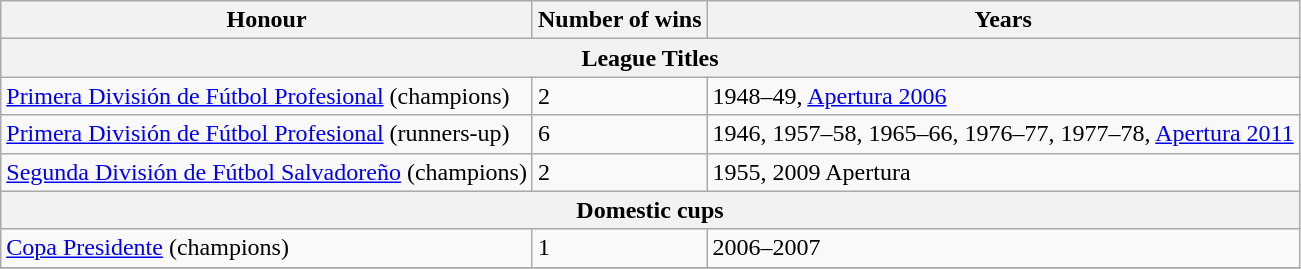<table class="wikitable">
<tr>
<th>Honour</th>
<th>Number of wins</th>
<th>Years</th>
</tr>
<tr>
<th colspan="3">League Titles</th>
</tr>
<tr>
<td><a href='#'>Primera División de Fútbol Profesional</a> (champions)</td>
<td>2</td>
<td>1948–49, <a href='#'>Apertura 2006</a></td>
</tr>
<tr>
<td><a href='#'>Primera División de Fútbol Profesional</a> (runners-up)</td>
<td>6</td>
<td>1946, 1957–58, 1965–66, 1976–77, 1977–78, <a href='#'>Apertura 2011</a></td>
</tr>
<tr>
<td><a href='#'>Segunda División de Fútbol Salvadoreño</a> (champions)</td>
<td>2</td>
<td>1955, 2009 Apertura</td>
</tr>
<tr>
<th colspan="3">Domestic cups</th>
</tr>
<tr>
<td><a href='#'>Copa Presidente</a> (champions)</td>
<td>1</td>
<td>2006–2007</td>
</tr>
<tr>
</tr>
</table>
